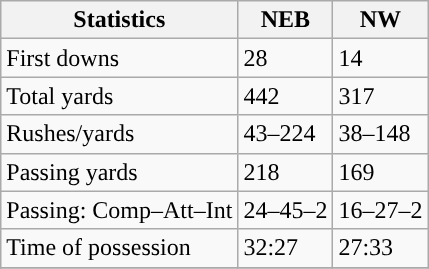<table class="wikitable" style="float: left;">
<tr>
<th>Statistics</th>
<th>NEB</th>
<th>NW</th>
</tr>
<tr>
<td>First downs</td>
<td>28</td>
<td>14</td>
</tr>
<tr>
<td>Total yards</td>
<td>442</td>
<td>317</td>
</tr>
<tr>
<td>Rushes/yards</td>
<td>43–224</td>
<td>38–148</td>
</tr>
<tr>
<td>Passing yards</td>
<td>218</td>
<td>169</td>
</tr>
<tr>
<td>Passing: Comp–Att–Int</td>
<td>24–45–2</td>
<td>16–27–2</td>
</tr>
<tr>
<td>Time of possession</td>
<td>32:27</td>
<td>27:33</td>
</tr>
<tr>
</tr>
</table>
